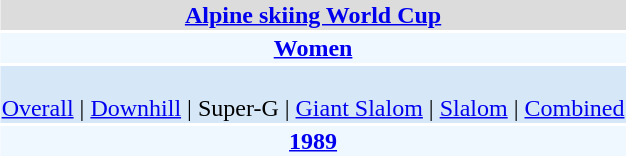<table align="right" class="toccolours" style="margin: 0 0 1em 1em;">
<tr>
<td colspan="2" align=center bgcolor=Gainsboro><strong><a href='#'>Alpine skiing World Cup</a></strong></td>
</tr>
<tr>
<td colspan="2" align=center bgcolor=AliceBlue><strong><a href='#'>Women</a></strong></td>
</tr>
<tr>
<td colspan="2" align=center bgcolor=D6E8F8><br><a href='#'>Overall</a> | 
<a href='#'>Downhill</a> | 
Super-G | 
<a href='#'>Giant Slalom</a> | 
<a href='#'>Slalom</a> | 
<a href='#'>Combined</a></td>
</tr>
<tr>
<td colspan="2" align=center bgcolor=AliceBlue><strong><a href='#'>1989</a></strong></td>
</tr>
</table>
